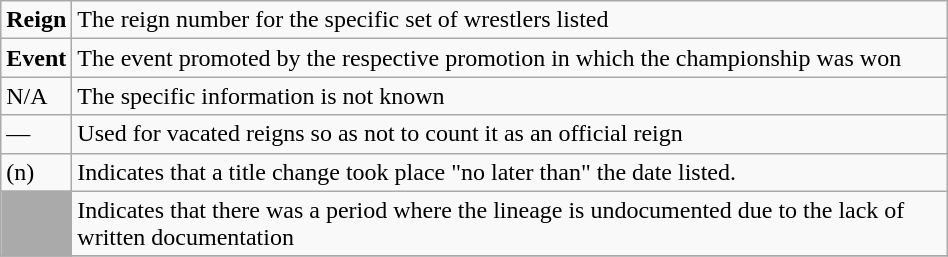<table class="wikitable" width=50%>
<tr>
<td><strong>Reign</strong></td>
<td>The reign number for the specific set of wrestlers listed</td>
</tr>
<tr>
<td><strong>Event</strong></td>
<td>The event promoted by the respective promotion in which the championship was won</td>
</tr>
<tr>
<td>N/A</td>
<td>The specific information is not known</td>
</tr>
<tr>
<td>—</td>
<td>Used for vacated reigns so as not to count it as an official reign</td>
</tr>
<tr>
<td>(n)</td>
<td>Indicates that a title change took place "no later than" the date listed.</td>
</tr>
<tr>
<td style="background: #aaaaaa;"> </td>
<td>Indicates that there was a period where the lineage is undocumented due to the lack of written documentation</td>
</tr>
<tr>
</tr>
</table>
